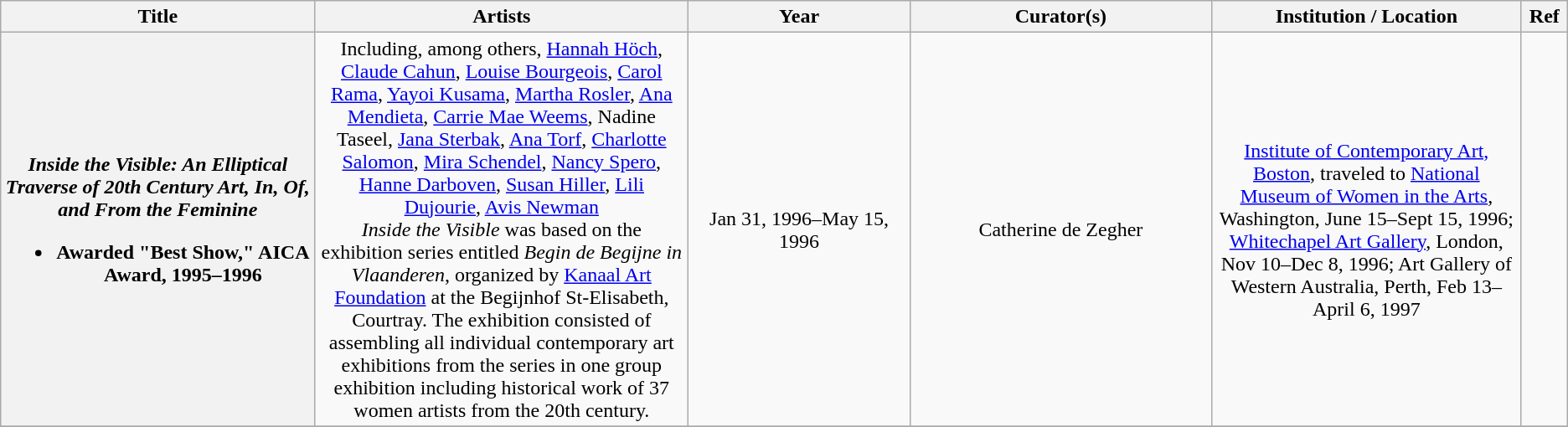<table class="wikitable plainrowheaders" style="text-align:center;">
<tr>
<th scope="col" style="width:20em;">Title</th>
<th scope="col" style="width:25em;">Artists</th>
<th scope="col" style="width:15em;">Year</th>
<th scope="col" style="width:20em;">Curator(s)</th>
<th scope="col" style="width:20em;">Institution / Location</th>
<th scope="col" style="width:2em;">Ref</th>
</tr>
<tr>
<th scope="row"><em>Inside the Visible: An Elliptical Traverse of 20th Century Art,</em> <em>In, Of, and From the Feminine</em><br><ul><li>Awarded "Best Show," AICA Award, 1995–1996</li></ul></th>
<td>Including, among others, <a href='#'>Hannah Höch</a>, <a href='#'>Claude Cahun</a>, <a href='#'>Louise Bourgeois</a>, <a href='#'>Carol Rama</a>, <a href='#'>Yayoi Kusama</a>, <a href='#'>Martha Rosler</a>, <a href='#'>Ana Mendieta</a>, <a href='#'>Carrie Mae Weems</a>, Nadine Taseel, <a href='#'>Jana Sterbak</a>, <a href='#'>Ana Torf</a>, <a href='#'>Charlotte Salomon</a>, <a href='#'>Mira Schendel</a>, <a href='#'>Nancy Spero</a>, <a href='#'>Hanne Darboven</a>, <a href='#'>Susan Hiller</a>, <a href='#'>Lili Dujourie</a>, <a href='#'>Avis Newman</a><br><em>Inside the Visible</em> was based on the exhibition series entitled <em>Begin de Begijne in Vlaanderen</em>, organized by <a href='#'>Kanaal Art Foundation</a> at the Begijnhof St-Elisabeth, Courtray. The exhibition consisted of assembling all individual contemporary art exhibitions from the series in one group exhibition including historical work of 37 women artists from the 20th century.</td>
<td>Jan 31, 1996–May 15, 1996</td>
<td>Catherine de Zegher</td>
<td><a href='#'>Institute of Contemporary Art, Boston</a>, traveled to <a href='#'>National Museum of Women in the Arts</a>, Washington, June 15–Sept 15, 1996; <a href='#'>Whitechapel Art Gallery</a>, London, Nov 10–Dec 8, 1996; Art Gallery of Western Australia, Perth, Feb 13–April 6, 1997</td>
<td></td>
</tr>
<tr>
</tr>
</table>
